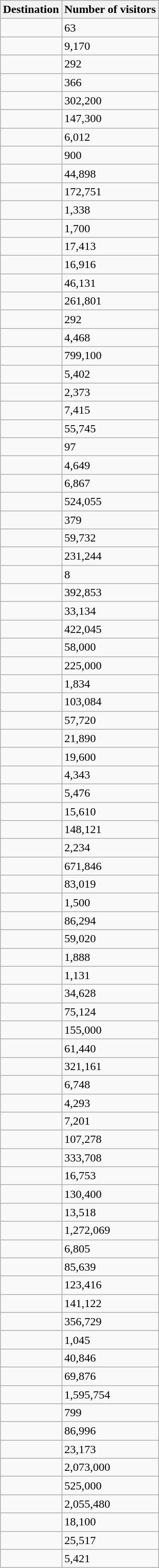<table class="wikitable sortable collapsible">
<tr>
<th>Destination</th>
<th>Number of visitors</th>
</tr>
<tr>
<td></td>
<td>63</td>
</tr>
<tr>
<td></td>
<td>9,170</td>
</tr>
<tr>
<td></td>
<td>292</td>
</tr>
<tr>
<td></td>
<td>366</td>
</tr>
<tr>
<td></td>
<td>302,200</td>
</tr>
<tr>
<td></td>
<td>147,300</td>
</tr>
<tr>
<td></td>
<td>6,012</td>
</tr>
<tr>
<td></td>
<td>900</td>
</tr>
<tr>
<td></td>
<td>44,898</td>
</tr>
<tr>
<td></td>
<td>172,751</td>
</tr>
<tr>
<td></td>
<td>1,338</td>
</tr>
<tr>
<td></td>
<td>1,700</td>
</tr>
<tr>
<td></td>
<td>17,413</td>
</tr>
<tr>
<td></td>
<td>16,916</td>
</tr>
<tr>
<td></td>
<td>46,131</td>
</tr>
<tr>
<td></td>
<td>261,801</td>
</tr>
<tr>
<td></td>
<td>292</td>
</tr>
<tr>
<td></td>
<td>4,468</td>
</tr>
<tr>
<td></td>
<td>799,100</td>
</tr>
<tr>
<td></td>
<td>5,402</td>
</tr>
<tr>
<td></td>
<td>2,373</td>
</tr>
<tr>
<td></td>
<td>7,415</td>
</tr>
<tr>
<td></td>
<td>55,745</td>
</tr>
<tr>
<td></td>
<td>97</td>
</tr>
<tr>
<td></td>
<td>4,649</td>
</tr>
<tr>
<td></td>
<td>6,867</td>
</tr>
<tr>
<td></td>
<td>524,055</td>
</tr>
<tr>
<td></td>
<td>379</td>
</tr>
<tr>
<td></td>
<td>59,732</td>
</tr>
<tr>
<td></td>
<td>231,244</td>
</tr>
<tr>
<td></td>
<td>8</td>
</tr>
<tr>
<td></td>
<td>392,853</td>
</tr>
<tr>
<td></td>
<td>33,134</td>
</tr>
<tr>
<td></td>
<td>422,045</td>
</tr>
<tr>
<td></td>
<td>58,000</td>
</tr>
<tr>
<td></td>
<td>225,000</td>
</tr>
<tr>
<td></td>
<td>1,834</td>
</tr>
<tr>
<td></td>
<td>103,084</td>
</tr>
<tr>
<td></td>
<td>57,720</td>
</tr>
<tr>
<td></td>
<td>21,890</td>
</tr>
<tr>
<td></td>
<td>19,600</td>
</tr>
<tr>
<td></td>
<td>4,343</td>
</tr>
<tr>
<td></td>
<td>5,476</td>
</tr>
<tr>
<td></td>
<td>15,610</td>
</tr>
<tr>
<td></td>
<td>148,121</td>
</tr>
<tr>
<td></td>
<td>2,234</td>
</tr>
<tr>
<td></td>
<td>671,846</td>
</tr>
<tr>
<td></td>
<td>83,019</td>
</tr>
<tr>
<td></td>
<td>1,500</td>
</tr>
<tr>
<td></td>
<td>86,294</td>
</tr>
<tr>
<td></td>
<td>59,020</td>
</tr>
<tr>
<td></td>
<td>1,888</td>
</tr>
<tr>
<td></td>
<td>1,131</td>
</tr>
<tr>
<td></td>
<td>34,628</td>
</tr>
<tr>
<td></td>
<td>75,124</td>
</tr>
<tr>
<td></td>
<td>155,000</td>
</tr>
<tr>
<td></td>
<td>61,440</td>
</tr>
<tr>
<td></td>
<td>321,161</td>
</tr>
<tr>
<td></td>
<td>6,748</td>
</tr>
<tr>
<td></td>
<td>4,293</td>
</tr>
<tr>
<td></td>
<td>7,201</td>
</tr>
<tr>
<td></td>
<td>107,278</td>
</tr>
<tr>
<td></td>
<td>333,708</td>
</tr>
<tr>
<td></td>
<td>16,753</td>
</tr>
<tr>
<td></td>
<td>130,400</td>
</tr>
<tr>
<td></td>
<td>13,518</td>
</tr>
<tr>
<td></td>
<td>1,272,069</td>
</tr>
<tr>
<td></td>
<td>6,805</td>
</tr>
<tr>
<td></td>
<td>85,639</td>
</tr>
<tr>
<td></td>
<td>123,416</td>
</tr>
<tr>
<td></td>
<td>141,122</td>
</tr>
<tr>
<td></td>
<td>356,729</td>
</tr>
<tr>
<td></td>
<td>1,045</td>
</tr>
<tr>
<td></td>
<td>40,846</td>
</tr>
<tr>
<td></td>
<td>69,876</td>
</tr>
<tr>
<td></td>
<td>1,595,754</td>
</tr>
<tr>
<td></td>
<td>799</td>
</tr>
<tr>
<td></td>
<td>86,996</td>
</tr>
<tr>
<td></td>
<td>23,173</td>
</tr>
<tr>
<td></td>
<td>2,073,000</td>
</tr>
<tr>
<td></td>
<td>525,000</td>
</tr>
<tr>
<td></td>
<td>2,055,480</td>
</tr>
<tr>
<td></td>
<td>18,100</td>
</tr>
<tr>
<td></td>
<td>25,517</td>
</tr>
<tr>
<td></td>
<td>5,421</td>
</tr>
</table>
